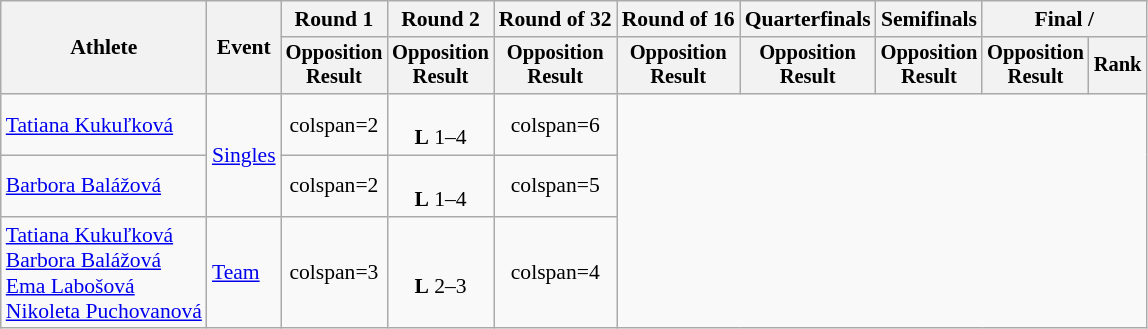<table class="wikitable" style="font-size:90%">
<tr>
<th rowspan=2>Athlete</th>
<th rowspan=2>Event</th>
<th>Round 1</th>
<th>Round 2</th>
<th>Round of 32</th>
<th>Round of 16</th>
<th>Quarterfinals</th>
<th>Semifinals</th>
<th colspan=2>Final / </th>
</tr>
<tr style="font-size:95%">
<th>Opposition<br>Result</th>
<th>Opposition<br>Result</th>
<th>Opposition<br>Result</th>
<th>Opposition<br>Result</th>
<th>Opposition<br>Result</th>
<th>Opposition<br>Result</th>
<th>Opposition<br>Result</th>
<th>Rank</th>
</tr>
<tr align=center>
<td align=left><a href='#'>Tatiana Kukuľková</a></td>
<td align=left rowspan=2><a href='#'>Singles</a></td>
<td>colspan=2</td>
<td><br><strong>L</strong> 1–4</td>
<td>colspan=6 </td>
</tr>
<tr align=center>
<td align=left><a href='#'>Barbora Balážová</a></td>
<td>colspan=2</td>
<td><br><strong>L</strong> 1–4</td>
<td>colspan=5 </td>
</tr>
<tr align=center>
<td align=left><a href='#'>Tatiana Kukuľková</a><br><a href='#'>Barbora Balážová</a><br><a href='#'>Ema Labošová</a><br><a href='#'>Nikoleta Puchovanová</a></td>
<td align=left><a href='#'>Team</a></td>
<td>colspan=3</td>
<td><br><strong>L</strong> 2–3</td>
<td>colspan=4 </td>
</tr>
</table>
